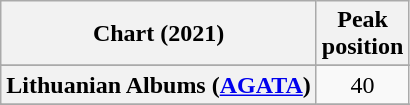<table class="wikitable sortable plainrowheaders" style="text-align:center">
<tr>
<th scope="col">Chart (2021)</th>
<th scope="col">Peak<br>position</th>
</tr>
<tr>
</tr>
<tr>
</tr>
<tr>
</tr>
<tr>
</tr>
<tr>
</tr>
<tr>
</tr>
<tr>
</tr>
<tr>
</tr>
<tr>
</tr>
<tr>
</tr>
<tr>
<th scope="row">Lithuanian Albums (<a href='#'>AGATA</a>)</th>
<td>40</td>
</tr>
<tr>
</tr>
<tr>
</tr>
<tr>
</tr>
<tr>
</tr>
<tr>
</tr>
<tr>
</tr>
<tr>
</tr>
<tr>
</tr>
</table>
